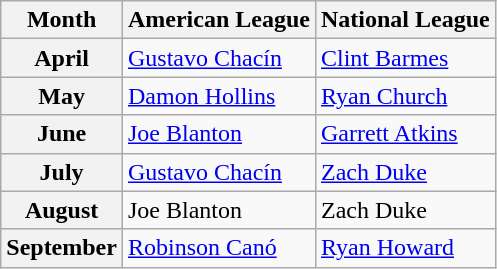<table class="wikitable">
<tr>
<th>Month</th>
<th>American League</th>
<th>National League</th>
</tr>
<tr>
<th>April</th>
<td><a href='#'>Gustavo Chacín</a></td>
<td><a href='#'>Clint Barmes</a></td>
</tr>
<tr>
<th>May</th>
<td><a href='#'>Damon Hollins</a></td>
<td><a href='#'>Ryan Church</a></td>
</tr>
<tr>
<th>June</th>
<td><a href='#'>Joe Blanton</a></td>
<td><a href='#'>Garrett Atkins</a></td>
</tr>
<tr>
<th>July</th>
<td><a href='#'>Gustavo Chacín</a></td>
<td><a href='#'>Zach Duke</a></td>
</tr>
<tr>
<th>August</th>
<td>Joe Blanton</td>
<td>Zach Duke</td>
</tr>
<tr>
<th>September</th>
<td><a href='#'>Robinson Canó</a></td>
<td><a href='#'>Ryan Howard</a></td>
</tr>
</table>
